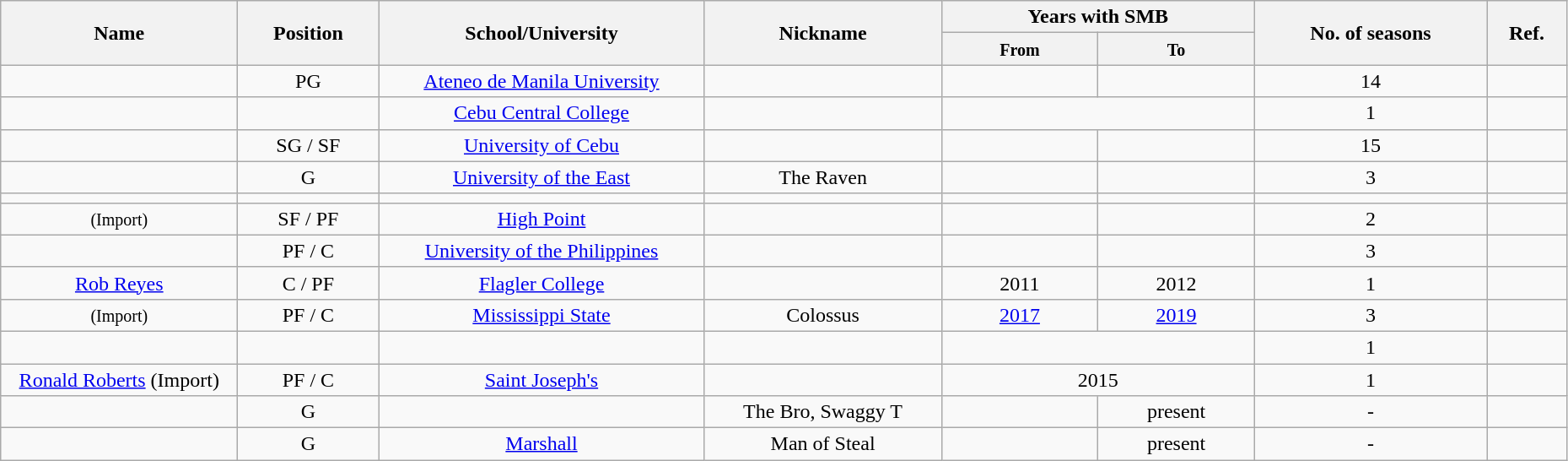<table class="wikitable sortable" style="text-align:center" width="98%">
<tr>
<th style="width:180px;" rowspan="2">Name</th>
<th rowspan="2">Position</th>
<th style="width:250px;" rowspan="2">School/University</th>
<th style="width:180px;" rowspan="2">Nickname</th>
<th style="width:180px; text-align:center;" colspan="2">Years with SMB</th>
<th rowspan="2">No. of seasons</th>
<th rowspan="2"; class=unsortable>Ref.</th>
</tr>
<tr>
<th style="width:10%; text-align:center;"><small>From</small></th>
<th style="width:10%; text-align:center;"><small>To</small></th>
</tr>
<tr>
<td></td>
<td>PG</td>
<td><a href='#'>Ateneo de Manila University</a></td>
<td></td>
<td></td>
<td></td>
<td>14</td>
<td></td>
</tr>
<tr>
<td></td>
<td></td>
<td><a href='#'>Cebu Central College</a></td>
<td></td>
<td colspan="2"></td>
<td>1</td>
<td></td>
</tr>
<tr>
<td></td>
<td>SG / SF</td>
<td><a href='#'>University of Cebu</a></td>
<td></td>
<td></td>
<td></td>
<td>15</td>
<td></td>
</tr>
<tr>
<td></td>
<td>G</td>
<td><a href='#'>University of the East</a></td>
<td>The Raven</td>
<td></td>
<td></td>
<td>3</td>
<td></td>
</tr>
<tr>
<td></td>
<td></td>
<td></td>
<td></td>
<td></td>
<td></td>
<td></td>
<td></td>
</tr>
<tr>
<td> <small>(Import)</small></td>
<td>SF / PF</td>
<td><a href='#'>High Point</a></td>
<td></td>
<td></td>
<td></td>
<td>2</td>
<td></td>
</tr>
<tr>
<td></td>
<td>PF / C</td>
<td><a href='#'>University of the Philippines</a></td>
<td></td>
<td></td>
<td></td>
<td>3</td>
<td></td>
</tr>
<tr>
<td><a href='#'>Rob Reyes</a></td>
<td>C / PF</td>
<td><a href='#'>Flagler College</a></td>
<td></td>
<td>2011</td>
<td>2012</td>
<td>1</td>
<td></td>
</tr>
<tr>
<td> <small>(Import)</small></td>
<td>PF / C</td>
<td><a href='#'>Mississippi State</a></td>
<td>Colossus</td>
<td><a href='#'>2017</a></td>
<td><a href='#'>2019</a></td>
<td>3</td>
<td></td>
</tr>
<tr>
<td></td>
<td></td>
<td></td>
<td></td>
<td colspan="2"></td>
<td>1</td>
<td></td>
</tr>
<tr>
<td><a href='#'>Ronald Roberts</a> (Import)</td>
<td>PF / C</td>
<td><a href='#'>Saint Joseph's</a></td>
<td></td>
<td colspan="2">2015</td>
<td>1</td>
<td></td>
</tr>
<tr>
<td></td>
<td>G</td>
<td></td>
<td>The Bro, Swaggy T</td>
<td></td>
<td>present</td>
<td>-</td>
<td></td>
</tr>
<tr>
<td></td>
<td>G</td>
<td><a href='#'>Marshall</a></td>
<td>Man of Steal</td>
<td></td>
<td>present</td>
<td>-</td>
<td></td>
</tr>
</table>
